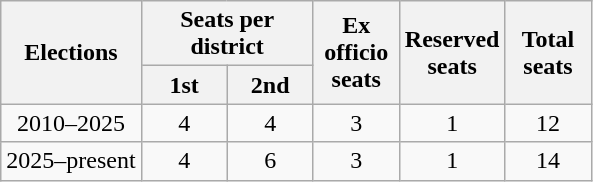<table class="wikitable">
<tr>
<th rowspan="2">Elections</th>
<th colspan="2">Seats per district</th>
<th rowspan="2" width="50px">Ex officio seats</th>
<th rowspan="2" width="50px">Reserved seats</th>
<th rowspan="2" width="50px">Total seats</th>
</tr>
<tr>
<th width="50px">1st</th>
<th width="50px">2nd</th>
</tr>
<tr align="center">
<td>2010–2025</td>
<td>4</td>
<td>4</td>
<td>3</td>
<td>1</td>
<td>12</td>
</tr>
<tr align="center">
<td>2025–present</td>
<td>4</td>
<td>6</td>
<td>3</td>
<td>1</td>
<td>14</td>
</tr>
</table>
